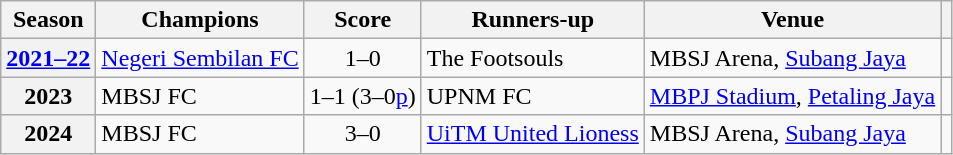<table class="wikitable sortable plainrowheaders">
<tr>
<th>Season</th>
<th>Champions</th>
<th>Score</th>
<th>Runners-up</th>
<th>Venue</th>
<th></th>
</tr>
<tr>
<th scope="row" style="text-align:center"><a href='#'>2021–22</a></th>
<td><a href='#'>Negeri Sembilan FC</a></td>
<td align="center">1–0</td>
<td>The Footsouls</td>
<td>MBSJ Arena, <a href='#'>Subang Jaya</a></td>
<td align="center"></td>
</tr>
<tr>
<th scope="row" style="text-align:center">2023</th>
<td>MBSJ FC</td>
<td align="center">1–1 (3–0<a href='#'>p</a>)</td>
<td>UPNM FC</td>
<td><a href='#'>MBPJ Stadium</a>, <a href='#'>Petaling Jaya</a></td>
<td align="center"></td>
</tr>
<tr>
<th scope="row" style="text-align:center">2024</th>
<td>MBSJ FC</td>
<td align=center>3–0</td>
<td><a href='#'>UiTM United Lioness</a></td>
<td>MBSJ Arena, <a href='#'>Subang Jaya</a></td>
<td align=center></td>
</tr>
</table>
